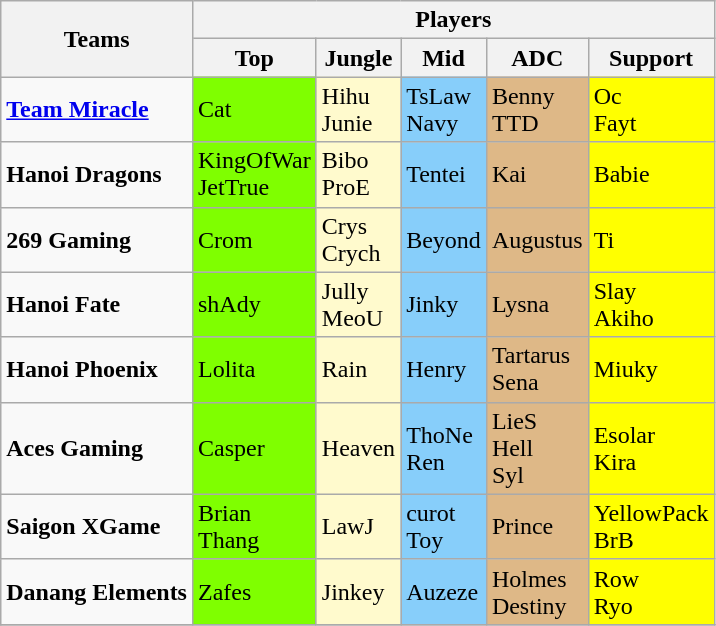<table class="wikitable">
<tr>
<th rowspan="2">Teams</th>
<th colspan="6">Players</th>
</tr>
<tr>
<th>Top</th>
<th>Jungle</th>
<th>Mid</th>
<th>ADC</th>
<th>Support</th>
</tr>
<tr>
<td><strong><a href='#'>Team Miracle</a></strong></td>
<td style="background:#7FFF00;"> Cat</td>
<td style="background:#FFFACD;"> Hihu     <br>  Junie</td>
<td style="background:#87CEFA;"> TsLaw    <br>  Navy</td>
<td style="background:#DEB887;"> Benny    <br>  TTD</td>
<td style="background:#FFFF00;"> Oc       <br>  Fayt</td>
</tr>
<tr>
<td><strong>Hanoi Dragons</strong></td>
<td style="background:#7FFF00;"> KingOfWar      <br>  JetTrue</td>
<td style="background:#FFFACD;"> Bibo           <br>  ProE</td>
<td style="background:#87CEFA;"> Tentei</td>
<td style="background:#DEB887;"> Kai</td>
<td style="background:#FFFF00;"> Babie</td>
</tr>
<tr>
<td><strong>269 Gaming</strong></td>
<td style="background:#7FFF00;"> Crom</td>
<td style="background:#FFFACD;"> Crys       <br>  Crych</td>
<td style="background:#87CEFA;"> Beyond</td>
<td style="background:#DEB887;"> Augustus</td>
<td style="background:#FFFF00;"> Ti</td>
</tr>
<tr>
<td><strong>Hanoi Fate</strong></td>
<td style="background:#7FFF00;"> shAdy</td>
<td style="background:#FFFACD;"> Jully       <br>  MeoU</td>
<td style="background:#87CEFA;"> Jinky</td>
<td style="background:#DEB887;"> Lysna</td>
<td style="background:#FFFF00;"> Slay        <br>  Akiho</td>
</tr>
<tr>
<td><strong>Hanoi Phoenix</strong></td>
<td style="background:#7FFF00;"> Lolita</td>
<td style="background:#FFFACD;"> Rain</td>
<td style="background:#87CEFA;"> Henry</td>
<td style="background:#DEB887;"> Tartarus   <br>  Sena</td>
<td style="background:#FFFF00;"> Miuky</td>
</tr>
<tr>
<td><strong>Aces Gaming</strong></td>
<td style="background:#7FFF00;"> Casper</td>
<td style="background:#FFFACD;"> Heaven</td>
<td style="background:#87CEFA;"> ThoNe     <br>  Ren</td>
<td style="background:#DEB887;"> LieS      <br>  Hell    <br>  Syl</td>
<td style="background:#FFFF00;"> Esolar    <br>  Kira</td>
</tr>
<tr>
<td><strong>Saigon XGame</strong></td>
<td style="background:#7FFF00;"> Brian       <br>  Thang</td>
<td style="background:#FFFACD;"> LawJ</td>
<td style="background:#87CEFA;"> curot       <br>  Toy</td>
<td style="background:#DEB887;"> Prince</td>
<td style="background:#FFFF00;"> YellowPack  <br>  BrB</td>
</tr>
<tr>
<td><strong>Danang Elements</strong></td>
<td style="background:#7FFF00;"> Zafes</td>
<td style="background:#FFFACD;"> Jinkey</td>
<td style="background:#87CEFA;"> Auzeze</td>
<td style="background:#DEB887;"> Holmes     <br>  Destiny</td>
<td style="background:#FFFF00;"> Row        <br>  Ryo</td>
</tr>
<tr>
</tr>
</table>
